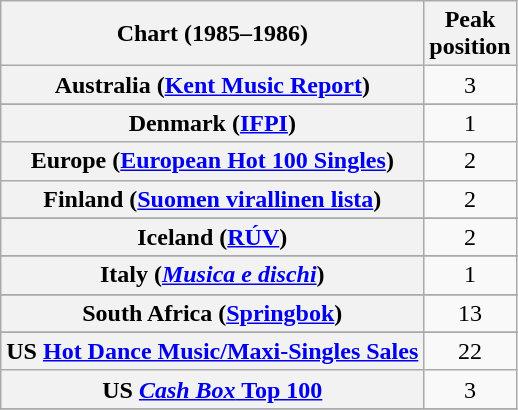<table class="wikitable sortable plainrowheaders" style="text-align:center">
<tr>
<th scope="col">Chart (1985–1986)</th>
<th scope="col">Peak<br>position</th>
</tr>
<tr>
<th scope="row">Australia (<a href='#'>Kent Music Report</a>)</th>
<td>3</td>
</tr>
<tr>
</tr>
<tr>
</tr>
<tr>
</tr>
<tr>
<th scope="row">Denmark (<a href='#'>IFPI</a>)</th>
<td>1</td>
</tr>
<tr>
<th scope="row">Europe (<a href='#'>European Hot 100 Singles</a>)</th>
<td>2</td>
</tr>
<tr>
<th scope="row">Finland (<a href='#'>Suomen virallinen lista</a>)</th>
<td>2</td>
</tr>
<tr>
</tr>
<tr>
<th scope="row">Iceland (<a href='#'>RÚV</a>)</th>
<td>2</td>
</tr>
<tr>
</tr>
<tr>
<th scope="row">Italy (<em><a href='#'>Musica e dischi</a></em>)</th>
<td>1</td>
</tr>
<tr>
</tr>
<tr>
</tr>
<tr>
</tr>
<tr>
</tr>
<tr>
<th scope="row">South Africa (<a href='#'>Springbok</a>)</th>
<td>13</td>
</tr>
<tr>
</tr>
<tr>
</tr>
<tr>
</tr>
<tr>
</tr>
<tr>
</tr>
<tr>
</tr>
<tr>
</tr>
<tr>
<th scope="row">US <a href='#'>Hot Dance Music/Maxi-Singles Sales</a></th>
<td>22</td>
</tr>
<tr>
<th scope="row">US <a href='#'><em>Cash Box</em> Top 100</a></th>
<td>3</td>
</tr>
<tr>
</tr>
</table>
